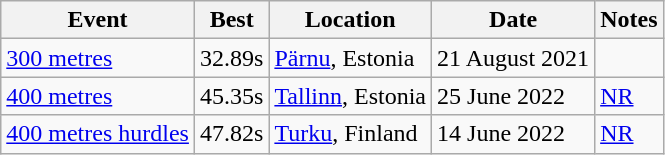<table class="wikitable">
<tr>
<th>Event</th>
<th>Best</th>
<th>Location</th>
<th>Date</th>
<th>Notes</th>
</tr>
<tr>
<td><a href='#'>300 metres</a></td>
<td>32.89s</td>
<td><a href='#'>Pärnu</a>, Estonia</td>
<td>21 August 2021</td>
<td></td>
</tr>
<tr>
<td><a href='#'>400 metres</a></td>
<td>45.35s</td>
<td><a href='#'>Tallinn</a>, Estonia</td>
<td>25 June 2022</td>
<td><a href='#'>NR</a></td>
</tr>
<tr>
<td><a href='#'>400 metres hurdles</a></td>
<td>47.82s</td>
<td><a href='#'>Turku</a>, Finland</td>
<td>14 June 2022</td>
<td><a href='#'>NR</a></td>
</tr>
</table>
